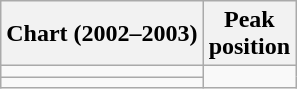<table class="wikitable sortable">
<tr>
<th align="left">Chart (2002–2003)</th>
<th align="center">Peak<br>position</th>
</tr>
<tr>
<td></td>
</tr>
<tr>
<td></td>
</tr>
</table>
